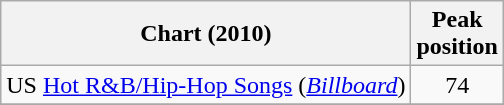<table class="wikitable sortable">
<tr>
<th>Chart (2010)</th>
<th>Peak<br>position</th>
</tr>
<tr>
<td>US <a href='#'>Hot R&B/Hip-Hop Songs</a> (<em><a href='#'>Billboard</a></em>)</td>
<td align="center">74</td>
</tr>
<tr>
</tr>
</table>
